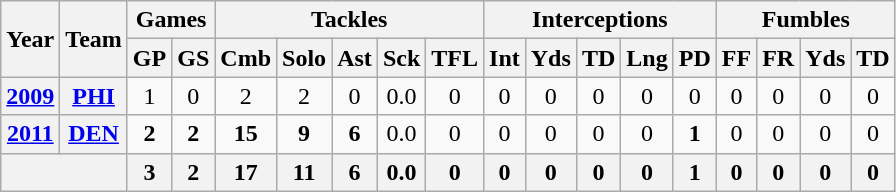<table class="wikitable" style="text-align:center">
<tr>
<th rowspan="2">Year</th>
<th rowspan="2">Team</th>
<th colspan="2">Games</th>
<th colspan="5">Tackles</th>
<th colspan="5">Interceptions</th>
<th colspan="4">Fumbles</th>
</tr>
<tr>
<th>GP</th>
<th>GS</th>
<th>Cmb</th>
<th>Solo</th>
<th>Ast</th>
<th>Sck</th>
<th>TFL</th>
<th>Int</th>
<th>Yds</th>
<th>TD</th>
<th>Lng</th>
<th>PD</th>
<th>FF</th>
<th>FR</th>
<th>Yds</th>
<th>TD</th>
</tr>
<tr>
<th><a href='#'>2009</a></th>
<th><a href='#'>PHI</a></th>
<td>1</td>
<td>0</td>
<td>2</td>
<td>2</td>
<td>0</td>
<td>0.0</td>
<td>0</td>
<td>0</td>
<td>0</td>
<td>0</td>
<td>0</td>
<td>0</td>
<td>0</td>
<td>0</td>
<td>0</td>
<td>0</td>
</tr>
<tr>
<th><a href='#'>2011</a></th>
<th><a href='#'>DEN</a></th>
<td><strong>2</strong></td>
<td><strong>2</strong></td>
<td><strong>15</strong></td>
<td><strong>9</strong></td>
<td><strong>6</strong></td>
<td>0.0</td>
<td>0</td>
<td>0</td>
<td>0</td>
<td>0</td>
<td>0</td>
<td><strong>1</strong></td>
<td>0</td>
<td>0</td>
<td>0</td>
<td>0</td>
</tr>
<tr>
<th colspan="2"></th>
<th>3</th>
<th>2</th>
<th>17</th>
<th>11</th>
<th>6</th>
<th>0.0</th>
<th>0</th>
<th>0</th>
<th>0</th>
<th>0</th>
<th>0</th>
<th>1</th>
<th>0</th>
<th>0</th>
<th>0</th>
<th>0</th>
</tr>
</table>
